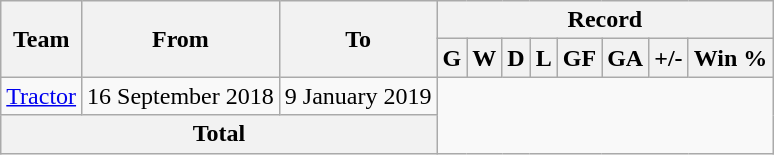<table class="wikitable" style="text-align: center">
<tr>
<th rowspan=2>Team</th>
<th rowspan=2>From</th>
<th rowspan=2>To</th>
<th colspan=8>Record</th>
</tr>
<tr>
<th>G</th>
<th>W</th>
<th>D</th>
<th>L</th>
<th>GF</th>
<th>GA</th>
<th>+/-</th>
<th>Win %</th>
</tr>
<tr>
<td><a href='#'>Tractor</a></td>
<td align="left">16 September 2018</td>
<td align="left">9 January 2019<br></td>
</tr>
<tr>
<th colspan=3>Total<br></th>
</tr>
</table>
